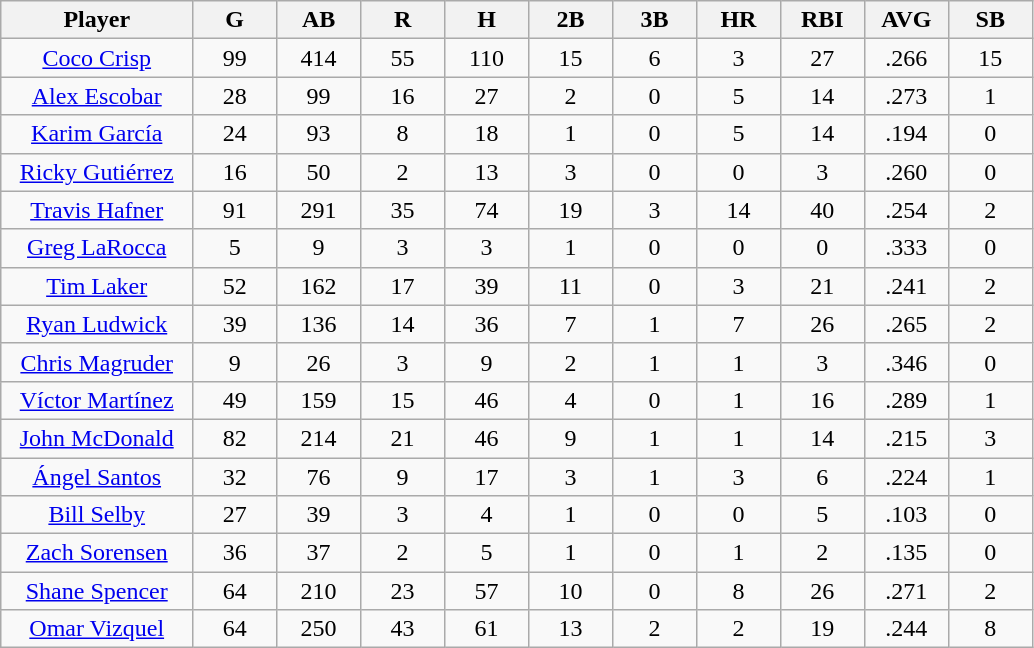<table class="wikitable sortable">
<tr>
<th bgcolor="#DDDDFF" width="16%">Player</th>
<th bgcolor="#DDDDFF" width="7%">G</th>
<th bgcolor="#DDDDFF" width="7%">AB</th>
<th bgcolor="#DDDDFF" width="7%">R</th>
<th bgcolor="#DDDDFF" width="7%">H</th>
<th bgcolor="#DDDDFF" width="7%">2B</th>
<th bgcolor="#DDDDFF" width="7%">3B</th>
<th bgcolor="#DDDDFF" width="7%">HR</th>
<th bgcolor="#DDDDFF" width="7%">RBI</th>
<th bgcolor="#DDDDFF" width="7%">AVG</th>
<th bgcolor="#DDDDFF" width="7%">SB</th>
</tr>
<tr align="center">
<td><a href='#'>Coco Crisp</a></td>
<td>99</td>
<td>414</td>
<td>55</td>
<td>110</td>
<td>15</td>
<td>6</td>
<td>3</td>
<td>27</td>
<td>.266</td>
<td>15</td>
</tr>
<tr align="center">
<td><a href='#'>Alex Escobar</a></td>
<td>28</td>
<td>99</td>
<td>16</td>
<td>27</td>
<td>2</td>
<td>0</td>
<td>5</td>
<td>14</td>
<td>.273</td>
<td>1</td>
</tr>
<tr align="center">
<td><a href='#'>Karim García</a></td>
<td>24</td>
<td>93</td>
<td>8</td>
<td>18</td>
<td>1</td>
<td>0</td>
<td>5</td>
<td>14</td>
<td>.194</td>
<td>0</td>
</tr>
<tr align="center">
<td><a href='#'>Ricky Gutiérrez</a></td>
<td>16</td>
<td>50</td>
<td>2</td>
<td>13</td>
<td>3</td>
<td>0</td>
<td>0</td>
<td>3</td>
<td>.260</td>
<td>0</td>
</tr>
<tr align="center">
<td><a href='#'>Travis Hafner</a></td>
<td>91</td>
<td>291</td>
<td>35</td>
<td>74</td>
<td>19</td>
<td>3</td>
<td>14</td>
<td>40</td>
<td>.254</td>
<td>2</td>
</tr>
<tr align="center">
<td><a href='#'>Greg LaRocca</a></td>
<td>5</td>
<td>9</td>
<td>3</td>
<td>3</td>
<td>1</td>
<td>0</td>
<td>0</td>
<td>0</td>
<td>.333</td>
<td>0</td>
</tr>
<tr align="center">
<td><a href='#'>Tim Laker</a></td>
<td>52</td>
<td>162</td>
<td>17</td>
<td>39</td>
<td>11</td>
<td>0</td>
<td>3</td>
<td>21</td>
<td>.241</td>
<td>2</td>
</tr>
<tr align="center">
<td><a href='#'>Ryan Ludwick</a></td>
<td>39</td>
<td>136</td>
<td>14</td>
<td>36</td>
<td>7</td>
<td>1</td>
<td>7</td>
<td>26</td>
<td>.265</td>
<td>2</td>
</tr>
<tr align="center">
<td><a href='#'>Chris Magruder</a></td>
<td>9</td>
<td>26</td>
<td>3</td>
<td>9</td>
<td>2</td>
<td>1</td>
<td>1</td>
<td>3</td>
<td>.346</td>
<td>0</td>
</tr>
<tr align="center">
<td><a href='#'>Víctor Martínez</a></td>
<td>49</td>
<td>159</td>
<td>15</td>
<td>46</td>
<td>4</td>
<td>0</td>
<td>1</td>
<td>16</td>
<td>.289</td>
<td>1</td>
</tr>
<tr align="center">
<td><a href='#'>John McDonald</a></td>
<td>82</td>
<td>214</td>
<td>21</td>
<td>46</td>
<td>9</td>
<td>1</td>
<td>1</td>
<td>14</td>
<td>.215</td>
<td>3</td>
</tr>
<tr align="center">
<td><a href='#'>Ángel Santos</a></td>
<td>32</td>
<td>76</td>
<td>9</td>
<td>17</td>
<td>3</td>
<td>1</td>
<td>3</td>
<td>6</td>
<td>.224</td>
<td>1</td>
</tr>
<tr align="center">
<td><a href='#'>Bill Selby</a></td>
<td>27</td>
<td>39</td>
<td>3</td>
<td>4</td>
<td>1</td>
<td>0</td>
<td>0</td>
<td>5</td>
<td>.103</td>
<td>0</td>
</tr>
<tr align="center">
<td><a href='#'>Zach Sorensen</a></td>
<td>36</td>
<td>37</td>
<td>2</td>
<td>5</td>
<td>1</td>
<td>0</td>
<td>1</td>
<td>2</td>
<td>.135</td>
<td>0</td>
</tr>
<tr align="center">
<td><a href='#'>Shane Spencer</a></td>
<td>64</td>
<td>210</td>
<td>23</td>
<td>57</td>
<td>10</td>
<td>0</td>
<td>8</td>
<td>26</td>
<td>.271</td>
<td>2</td>
</tr>
<tr align="center">
<td><a href='#'>Omar Vizquel</a></td>
<td>64</td>
<td>250</td>
<td>43</td>
<td>61</td>
<td>13</td>
<td>2</td>
<td>2</td>
<td>19</td>
<td>.244</td>
<td>8</td>
</tr>
</table>
